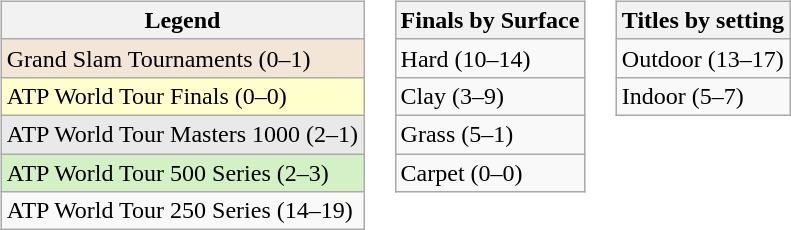<table>
<tr valign=top>
<td><br><table class=wikitable>
<tr>
<th>Legend</th>
</tr>
<tr bgcolor=f3e6d7>
<td>Grand Slam Tournaments (0–1)</td>
</tr>
<tr bgcolor=ffffcc>
<td>ATP World Tour Finals (0–0)</td>
</tr>
<tr bgcolor=e9e9e9>
<td>ATP World Tour Masters 1000 (2–1)</td>
</tr>
<tr bgcolor=d4f1c5>
<td>ATP World Tour 500 Series (2–3)</td>
</tr>
<tr>
<td>ATP World Tour 250 Series (14–19)</td>
</tr>
</table>
</td>
<td><br><table class=wikitable>
<tr>
<th>Finals by Surface</th>
</tr>
<tr>
<td>Hard (10–14)</td>
</tr>
<tr>
<td>Clay (3–9)</td>
</tr>
<tr>
<td>Grass (5–1)</td>
</tr>
<tr>
<td>Carpet (0–0)</td>
</tr>
</table>
</td>
<td><br><table class="wikitable">
<tr>
<th>Titles by setting</th>
</tr>
<tr>
<td>Outdoor (13–17)</td>
</tr>
<tr>
<td>Indoor (5–7)</td>
</tr>
</table>
</td>
</tr>
</table>
